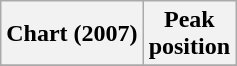<table class="wikitable sortable plainrowheaders" style="text-align:center;">
<tr>
<th scope="col">Chart (2007)</th>
<th scope="col">Peak<br>position</th>
</tr>
<tr>
</tr>
</table>
